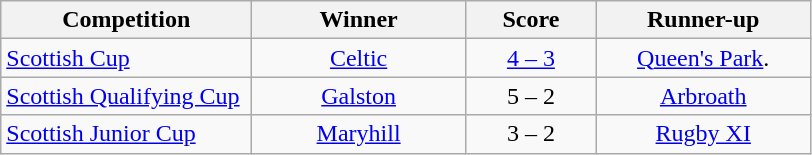<table class="wikitable" style="text-align: center;">
<tr>
<th width=160>Competition</th>
<th width=135>Winner</th>
<th width=80>Score</th>
<th width=135>Runner-up</th>
</tr>
<tr>
<td align=left><a href='#'>Scottish Cup</a></td>
<td><a href='#'>Celtic</a></td>
<td><a href='#'>4 – 3</a></td>
<td><a href='#'>Queen's Park</a>.</td>
</tr>
<tr>
<td align=left><a href='#'>Scottish Qualifying Cup</a></td>
<td><a href='#'>Galston</a></td>
<td>5 – 2</td>
<td><a href='#'>Arbroath</a></td>
</tr>
<tr>
<td align=left><a href='#'>Scottish Junior Cup</a></td>
<td><a href='#'>Maryhill</a></td>
<td>3 – 2</td>
<td><a href='#'>Rugby XI</a></td>
</tr>
</table>
